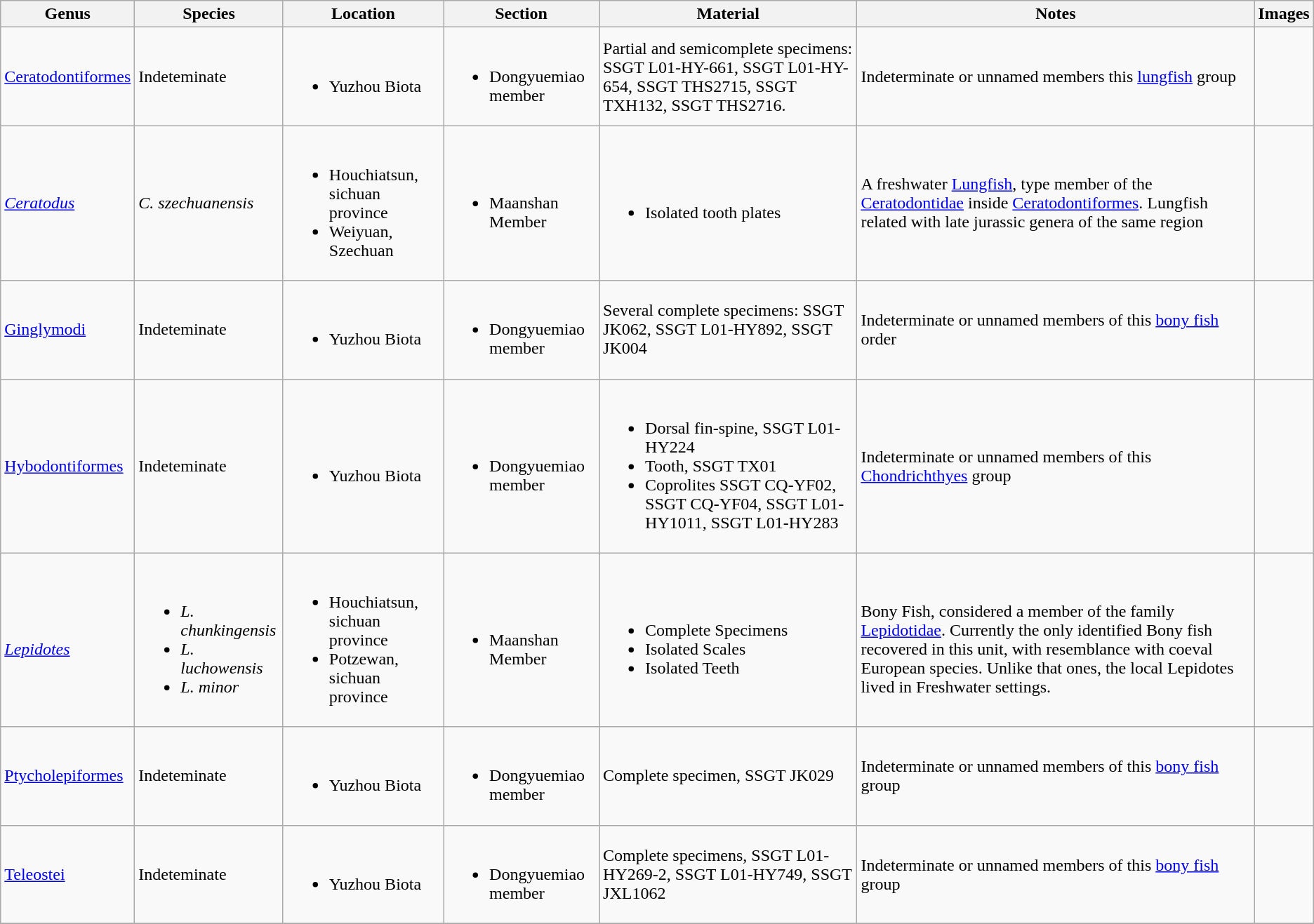<table class="wikitable" align="center">
<tr>
<th>Genus</th>
<th>Species</th>
<th>Location</th>
<th>Section</th>
<th>Material</th>
<th>Notes</th>
<th>Images</th>
</tr>
<tr>
<td><a href='#'>Ceratodontiformes</a></td>
<td>Indeteminate</td>
<td><br><ul><li>Yuzhou Biota</li></ul></td>
<td><br><ul><li>Dongyuemiao member</li></ul></td>
<td>Partial and semicomplete specimens: SSGT L01-HY-661, SSGT L01-HY-654, SSGT THS2715, SSGT TXH132, SSGT THS2716.</td>
<td>Indeterminate or unnamed members this <a href='#'>lungfish</a> group</td>
<td></td>
</tr>
<tr>
<td><em><a href='#'>Ceratodus</a></em></td>
<td><em>C. szechuanensis</em></td>
<td><br><ul><li>Houchiatsun, sichuan province</li><li>Weiyuan, Szechuan</li></ul></td>
<td><br><ul><li>Maanshan Member</li></ul></td>
<td><br><ul><li>Isolated tooth plates</li></ul></td>
<td>A freshwater <a href='#'>Lungfish</a>, type member of the <a href='#'>Ceratodontidae</a> inside <a href='#'>Ceratodontiformes</a>. Lungfish related with late jurassic genera of the same region</td>
<td></td>
</tr>
<tr>
<td><a href='#'>Ginglymodi</a></td>
<td>Indeteminate</td>
<td><br><ul><li>Yuzhou Biota</li></ul></td>
<td><br><ul><li>Dongyuemiao member</li></ul></td>
<td>Several complete specimens: SSGT JK062, SSGT L01-HY892, SSGT JK004</td>
<td>Indeterminate or unnamed members of this <a href='#'>bony fish</a> order</td>
<td></td>
</tr>
<tr>
<td><a href='#'>Hybodontiformes</a></td>
<td>Indeteminate</td>
<td><br><ul><li>Yuzhou Biota</li></ul></td>
<td><br><ul><li>Dongyuemiao member</li></ul></td>
<td><br><ul><li>Dorsal fin-spine, SSGT L01-HY224</li><li>Tooth, SSGT TX01</li><li>Coprolites SSGT CQ-YF02, SSGT CQ-YF04, SSGT L01-HY1011, SSGT L01-HY283</li></ul></td>
<td>Indeterminate or unnamed members of this <a href='#'>Chondrichthyes</a> group</td>
<td></td>
</tr>
<tr>
<td><br><em><a href='#'>Lepidotes</a></em></td>
<td><br><ul><li><em>L. chunkingensis</em></li><li><em>L. luchowensis</em></li><li><em>L. minor</em></li></ul></td>
<td><br><ul><li>Houchiatsun, sichuan province</li><li>Potzewan, sichuan province</li></ul></td>
<td><br><ul><li>Maanshan Member</li></ul></td>
<td><br><ul><li>Complete Specimens</li><li>Isolated Scales</li><li>Isolated Teeth</li></ul></td>
<td><br>Bony Fish, considered a member of the family <a href='#'>Lepidotidae</a>. Currently the only identified Bony fish recovered in this unit, with resemblance with coeval European species. Unlike that ones, the local Lepidotes lived in Freshwater settings.</td>
<td><br></td>
</tr>
<tr>
<td><a href='#'>Ptycholepiformes</a></td>
<td>Indeteminate</td>
<td><br><ul><li>Yuzhou Biota</li></ul></td>
<td><br><ul><li>Dongyuemiao member</li></ul></td>
<td>Complete specimen, SSGT JK029</td>
<td>Indeterminate or unnamed members of this <a href='#'>bony fish</a> group</td>
<td></td>
</tr>
<tr>
<td><a href='#'>Teleostei</a></td>
<td>Indeteminate</td>
<td><br><ul><li>Yuzhou Biota</li></ul></td>
<td><br><ul><li>Dongyuemiao member</li></ul></td>
<td>Complete specimens, SSGT L01-HY269-2, SSGT L01-HY749, SSGT JXL1062</td>
<td>Indeterminate or unnamed members of this <a href='#'>bony fish</a> group</td>
<td></td>
</tr>
<tr>
</tr>
</table>
